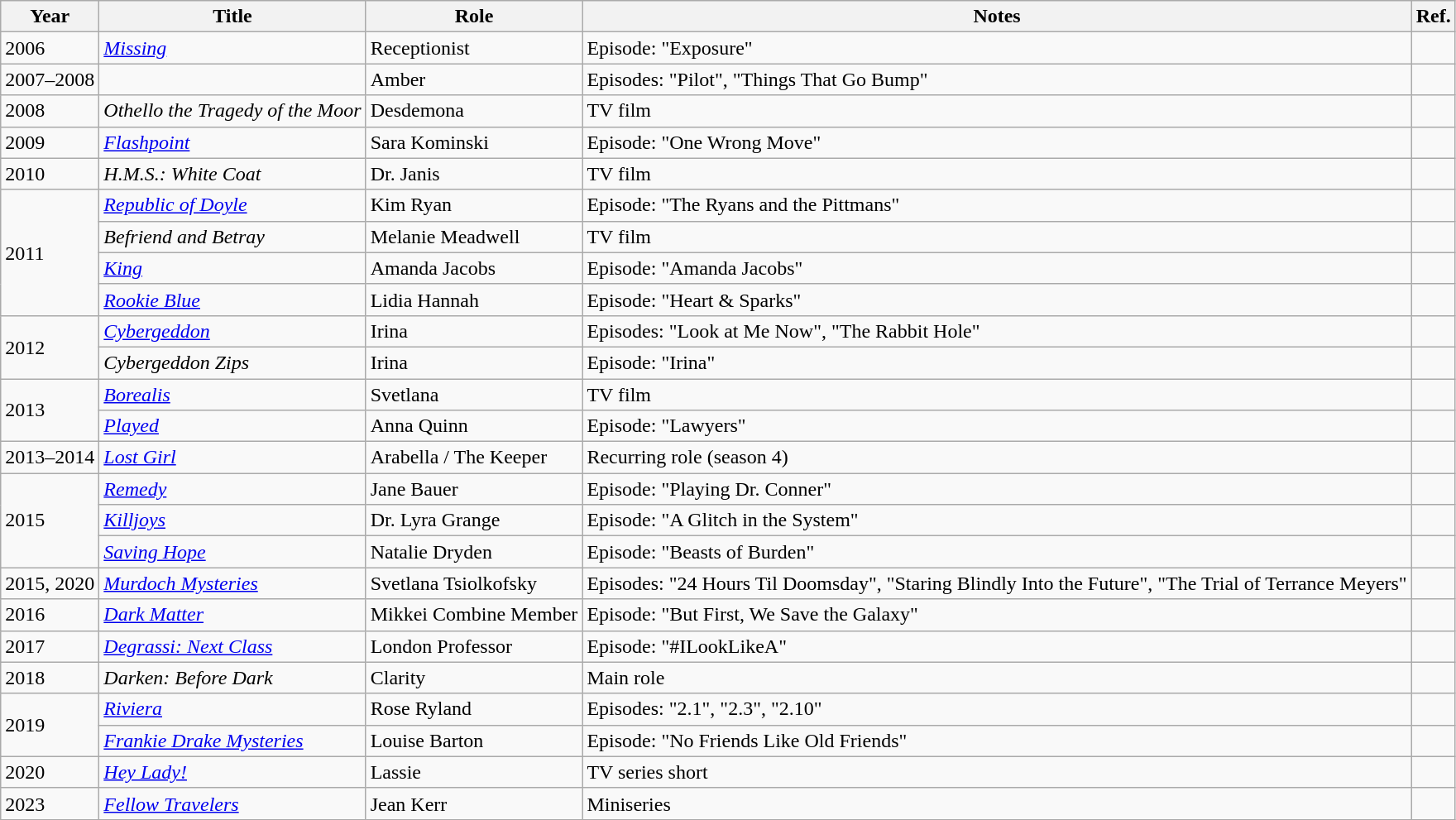<table class="wikitable sortable">
<tr>
<th>Year</th>
<th>Title</th>
<th>Role</th>
<th class="unsortable">Notes</th>
<th>Ref.</th>
</tr>
<tr>
<td>2006</td>
<td><em><a href='#'>Missing</a></em></td>
<td>Receptionist</td>
<td>Episode: "Exposure"</td>
<td></td>
</tr>
<tr>
<td>2007–2008</td>
<td><em></em></td>
<td>Amber</td>
<td>Episodes: "Pilot", "Things That Go Bump"</td>
<td></td>
</tr>
<tr>
<td>2008</td>
<td><em>Othello the Tragedy of the Moor</em></td>
<td>Desdemona</td>
<td>TV film</td>
<td></td>
</tr>
<tr>
<td>2009</td>
<td><em><a href='#'>Flashpoint</a></em></td>
<td>Sara Kominski</td>
<td>Episode: "One Wrong Move"</td>
<td></td>
</tr>
<tr>
<td>2010</td>
<td><em>H.M.S.: White Coat</em></td>
<td>Dr. Janis</td>
<td>TV film</td>
<td></td>
</tr>
<tr>
<td rowspan="4">2011</td>
<td><em><a href='#'>Republic of Doyle</a></em></td>
<td>Kim Ryan</td>
<td>Episode: "The Ryans and the Pittmans"</td>
<td></td>
</tr>
<tr>
<td><em>Befriend and Betray</em></td>
<td>Melanie Meadwell</td>
<td>TV film</td>
<td></td>
</tr>
<tr>
<td><em><a href='#'>King</a></em></td>
<td>Amanda Jacobs</td>
<td>Episode: "Amanda Jacobs"</td>
<td></td>
</tr>
<tr>
<td><em><a href='#'>Rookie Blue</a></em></td>
<td>Lidia Hannah</td>
<td>Episode: "Heart & Sparks"</td>
<td></td>
</tr>
<tr>
<td rowspan="2">2012</td>
<td><em><a href='#'>Cybergeddon</a></em></td>
<td>Irina</td>
<td>Episodes: "Look at Me Now", "The Rabbit Hole"</td>
<td></td>
</tr>
<tr>
<td><em>Cybergeddon Zips</em></td>
<td>Irina</td>
<td>Episode: "Irina"</td>
<td></td>
</tr>
<tr>
<td rowspan="2">2013</td>
<td><em><a href='#'>Borealis</a></em></td>
<td>Svetlana</td>
<td>TV film</td>
<td></td>
</tr>
<tr>
<td><em><a href='#'>Played</a></em></td>
<td>Anna Quinn</td>
<td>Episode: "Lawyers"</td>
<td></td>
</tr>
<tr>
<td>2013–2014</td>
<td><em><a href='#'>Lost Girl</a></em></td>
<td>Arabella / The Keeper</td>
<td>Recurring role (season 4)</td>
<td></td>
</tr>
<tr>
<td rowspan="3">2015</td>
<td><em><a href='#'>Remedy</a></em></td>
<td>Jane Bauer</td>
<td>Episode: "Playing Dr. Conner"</td>
<td></td>
</tr>
<tr>
<td><em><a href='#'>Killjoys</a></em></td>
<td>Dr. Lyra Grange</td>
<td>Episode: "A Glitch in the System"</td>
<td></td>
</tr>
<tr>
<td><em><a href='#'>Saving Hope</a></em></td>
<td>Natalie Dryden</td>
<td>Episode: "Beasts of Burden"</td>
<td></td>
</tr>
<tr>
<td>2015, 2020</td>
<td><em><a href='#'>Murdoch Mysteries</a></em></td>
<td>Svetlana Tsiolkofsky</td>
<td>Episodes: "24 Hours Til Doomsday", "Staring Blindly Into the Future", "The Trial of Terrance Meyers"</td>
<td></td>
</tr>
<tr>
<td>2016</td>
<td><em><a href='#'>Dark Matter</a></em></td>
<td>Mikkei Combine Member</td>
<td>Episode: "But First, We Save the Galaxy"</td>
<td></td>
</tr>
<tr>
<td>2017</td>
<td><em><a href='#'>Degrassi: Next Class</a></em></td>
<td>London Professor</td>
<td>Episode: "#ILookLikeA"</td>
<td></td>
</tr>
<tr>
<td>2018</td>
<td><em>Darken: Before Dark</em></td>
<td>Clarity</td>
<td>Main role</td>
<td></td>
</tr>
<tr>
<td rowspan="2">2019</td>
<td><em><a href='#'>Riviera</a></em></td>
<td>Rose Ryland</td>
<td>Episodes: "2.1", "2.3", "2.10"</td>
<td></td>
</tr>
<tr>
<td><em><a href='#'>Frankie Drake Mysteries</a></em></td>
<td>Louise Barton</td>
<td>Episode: "No Friends Like Old Friends"</td>
<td></td>
</tr>
<tr>
<td>2020</td>
<td><em><a href='#'>Hey Lady!</a></em></td>
<td>Lassie</td>
<td>TV series short</td>
<td></td>
</tr>
<tr>
<td>2023</td>
<td><em><a href='#'>Fellow Travelers</a></em></td>
<td>Jean Kerr</td>
<td>Miniseries</td>
<td></td>
</tr>
</table>
